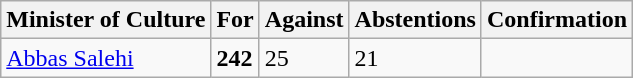<table class="wikitable">
<tr>
<th>Minister of Culture</th>
<th>For</th>
<th>Against</th>
<th>Abstentions</th>
<th>Confirmation</th>
</tr>
<tr>
<td><a href='#'>Abbas Salehi</a></td>
<td><strong>242</strong></td>
<td>25</td>
<td>21</td>
<td></td>
</tr>
</table>
